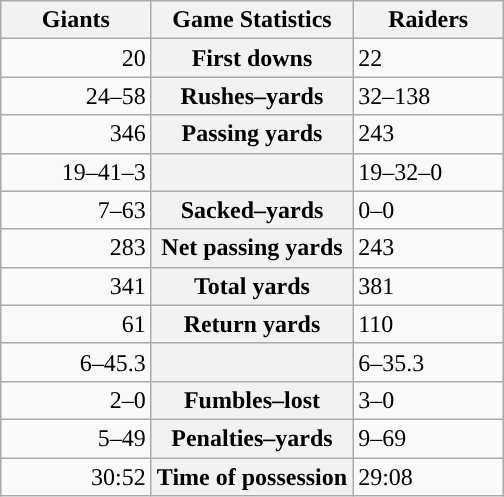<table class="wikitable" style="margin: 1em auto 1em auto">
<tr>
<th style="width:30%;">Giants</th>
<th style="width:40%;">Game Statistics</th>
<th style="width:30%;">Raiders</th>
</tr>
<tr>
<td style="text-align:right;">20</td>
<th>First downs</th>
<td>22</td>
</tr>
<tr>
<td style="text-align:right;">24–58</td>
<th>Rushes–yards</th>
<td>32–138</td>
</tr>
<tr>
<td style="text-align:right;">346</td>
<th>Passing yards</th>
<td>243</td>
</tr>
<tr>
<td style="text-align:right;">19–41–3</td>
<th></th>
<td>19–32–0</td>
</tr>
<tr>
<td style="text-align:right;">7–63</td>
<th>Sacked–yards</th>
<td>0–0</td>
</tr>
<tr>
<td style="text-align:right;">283</td>
<th>Net passing yards</th>
<td>243</td>
</tr>
<tr>
<td style="text-align:right;">341</td>
<th>Total yards</th>
<td>381</td>
</tr>
<tr>
<td style="text-align:right;">61</td>
<th>Return yards</th>
<td>110</td>
</tr>
<tr>
<td style="text-align:right;">6–45.3</td>
<th></th>
<td>6–35.3</td>
</tr>
<tr>
<td style="text-align:right;">2–0</td>
<th>Fumbles–lost</th>
<td>3–0</td>
</tr>
<tr>
<td style="text-align:right;">5–49</td>
<th>Penalties–yards</th>
<td>9–69</td>
</tr>
<tr>
<td style="text-align:right;">30:52</td>
<th>Time of possession</th>
<td>29:08</td>
</tr>
</table>
